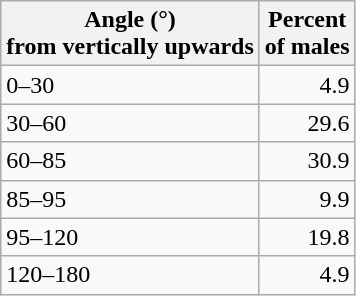<table class="wikitable">
<tr>
<th>Angle (°)<br>from vertically upwards</th>
<th>Percent<br>of males</th>
</tr>
<tr>
<td>0–30</td>
<td style="text-align: right;">4.9</td>
</tr>
<tr>
<td>30–60</td>
<td style="text-align: right;">29.6</td>
</tr>
<tr>
<td>60–85</td>
<td style="text-align: right;">30.9</td>
</tr>
<tr>
<td>85–95</td>
<td style="text-align: right;">9.9</td>
</tr>
<tr>
<td>95–120</td>
<td style="text-align: right;">19.8</td>
</tr>
<tr>
<td>120–180</td>
<td style="text-align: right;">4.9</td>
</tr>
</table>
